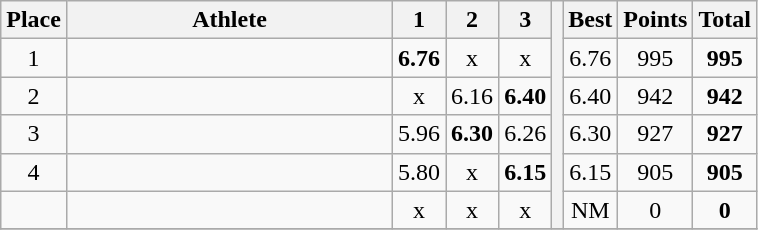<table class="wikitable" style="text-align:center">
<tr>
<th>Place</th>
<th width=210>Athlete</th>
<th>1</th>
<th>2</th>
<th>3</th>
<th rowspan=6></th>
<th>Best</th>
<th>Points</th>
<th>Total</th>
</tr>
<tr>
<td>1</td>
<td align=left></td>
<td><strong>6.76</strong></td>
<td>x</td>
<td>x</td>
<td>6.76</td>
<td>995</td>
<td><strong>995</strong></td>
</tr>
<tr>
<td>2</td>
<td align=left></td>
<td>x</td>
<td>6.16</td>
<td><strong>6.40</strong></td>
<td>6.40</td>
<td>942</td>
<td><strong>942</strong></td>
</tr>
<tr>
<td>3</td>
<td align=left></td>
<td>5.96</td>
<td><strong>6.30</strong></td>
<td>6.26</td>
<td>6.30</td>
<td>927</td>
<td><strong>927</strong></td>
</tr>
<tr>
<td>4</td>
<td align=left></td>
<td>5.80</td>
<td>x</td>
<td><strong>6.15</strong></td>
<td>6.15</td>
<td>905</td>
<td><strong>905</strong></td>
</tr>
<tr>
<td></td>
<td align=left></td>
<td>x</td>
<td>x</td>
<td>x</td>
<td>NM</td>
<td>0</td>
<td><strong>0</strong></td>
</tr>
<tr>
</tr>
</table>
